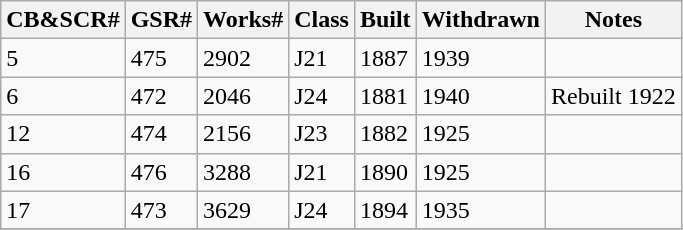<table class="wikitable sortable">
<tr>
<th>CB&SCR#</th>
<th>GSR#</th>
<th>Works#</th>
<th>Class</th>
<th>Built</th>
<th>Withdrawn</th>
<th>Notes</th>
</tr>
<tr>
<td>5</td>
<td>475</td>
<td>2902</td>
<td>J21</td>
<td>1887</td>
<td>1939</td>
<td></td>
</tr>
<tr>
<td>6</td>
<td>472</td>
<td>2046</td>
<td>J24</td>
<td>1881</td>
<td>1940</td>
<td>Rebuilt 1922</td>
</tr>
<tr>
<td>12</td>
<td>474</td>
<td>2156</td>
<td>J23</td>
<td>1882</td>
<td>1925</td>
<td></td>
</tr>
<tr>
<td>16</td>
<td>476</td>
<td>3288</td>
<td>J21</td>
<td>1890</td>
<td>1925</td>
<td></td>
</tr>
<tr>
<td>17</td>
<td>473</td>
<td>3629</td>
<td>J24</td>
<td>1894</td>
<td>1935</td>
<td></td>
</tr>
<tr>
</tr>
</table>
